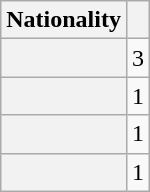<table class="wikitable plainrowheaders">
<tr>
<th scope="col">Nationality</th>
<th scope="col"></th>
</tr>
<tr>
<th scope="row"></th>
<td style="text-align:center">3</td>
</tr>
<tr>
<th scope="row"></th>
<td style="text-align:center">1</td>
</tr>
<tr>
<th scope="row"></th>
<td style="text-align:center">1</td>
</tr>
<tr>
<th scope="row"></th>
<td style="text-align:center">1</td>
</tr>
</table>
